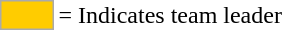<table>
<tr>
<td style="background:#fc0; border:1px solid #aaa; width:2em;"></td>
<td>= Indicates team leader</td>
</tr>
</table>
